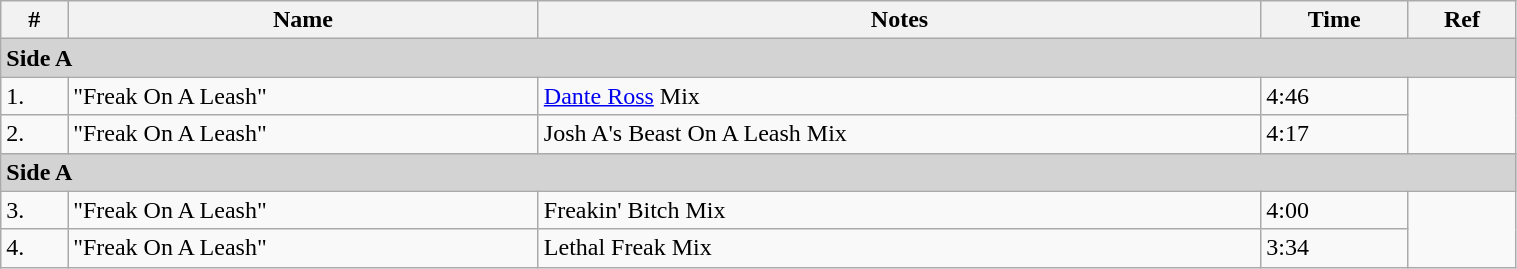<table class="wikitable center" style="margin-top: 0; width:80%">
<tr>
<th align="left">#</th>
<th align="left">Name</th>
<th align="left">Notes</th>
<th align="left">Time</th>
<th align="left">Ref</th>
</tr>
<tr>
<td style="background:LightGrey;" colspan="5" "font-size: 8pt"><strong>Side A</strong></td>
</tr>
<tr>
<td>1.</td>
<td>"Freak On A Leash"</td>
<td><a href='#'>Dante Ross</a> Mix</td>
<td>4:46</td>
<td rowspan="2"></td>
</tr>
<tr>
<td>2.</td>
<td>"Freak On A Leash"</td>
<td>Josh A's Beast On A Leash Mix</td>
<td>4:17</td>
</tr>
<tr>
<td style="background:LightGrey;" colspan="5" "font-size: 8pt"><strong>Side A</strong></td>
</tr>
<tr>
<td>3.</td>
<td>"Freak On A Leash"</td>
<td>Freakin' Bitch Mix</td>
<td>4:00</td>
<td rowspan="2"></td>
</tr>
<tr>
<td>4.</td>
<td>"Freak On A Leash"</td>
<td>Lethal Freak Mix</td>
<td>3:34</td>
</tr>
</table>
